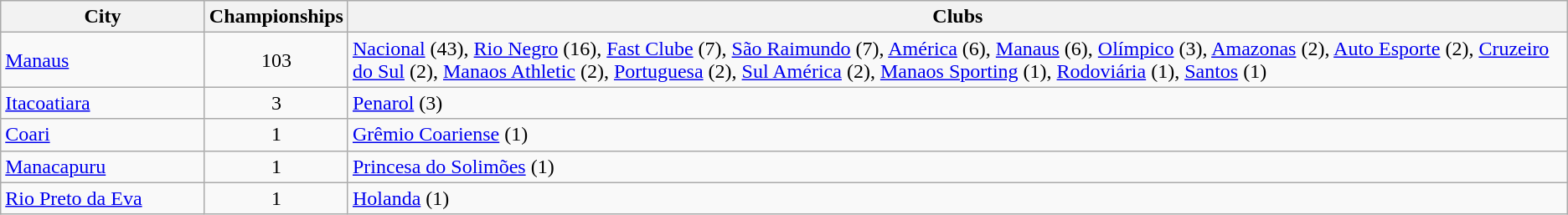<table class="wikitable">
<tr>
<th style="width:155px">City</th>
<th>Championships</th>
<th>Clubs</th>
</tr>
<tr>
<td> <a href='#'>Manaus</a></td>
<td align="center">103</td>
<td><a href='#'>Nacional</a> (43), <a href='#'>Rio Negro</a> (16), <a href='#'>Fast Clube</a> (7), <a href='#'>São Raimundo</a> (7), <a href='#'>América</a> (6), <a href='#'>Manaus</a> (6), <a href='#'>Olímpico</a> (3), <a href='#'>Amazonas</a> (2), <a href='#'>Auto Esporte</a> (2), <a href='#'>Cruzeiro do Sul</a> (2), <a href='#'>Manaos Athletic</a> (2), <a href='#'>Portuguesa</a> (2), <a href='#'>Sul América</a> (2), <a href='#'>Manaos Sporting</a> (1), <a href='#'>Rodoviária</a> (1), <a href='#'>Santos</a> (1)</td>
</tr>
<tr>
<td> <a href='#'>Itacoatiara</a></td>
<td align="center">3</td>
<td><a href='#'>Penarol</a> (3)</td>
</tr>
<tr>
<td> <a href='#'>Coari</a></td>
<td align="center">1</td>
<td><a href='#'>Grêmio Coariense</a> (1)</td>
</tr>
<tr>
<td> <a href='#'>Manacapuru</a></td>
<td align="center">1</td>
<td><a href='#'>Princesa do Solimões</a> (1)</td>
</tr>
<tr>
<td> <a href='#'>Rio Preto da Eva</a></td>
<td align="center">1</td>
<td><a href='#'>Holanda</a> (1)</td>
</tr>
</table>
